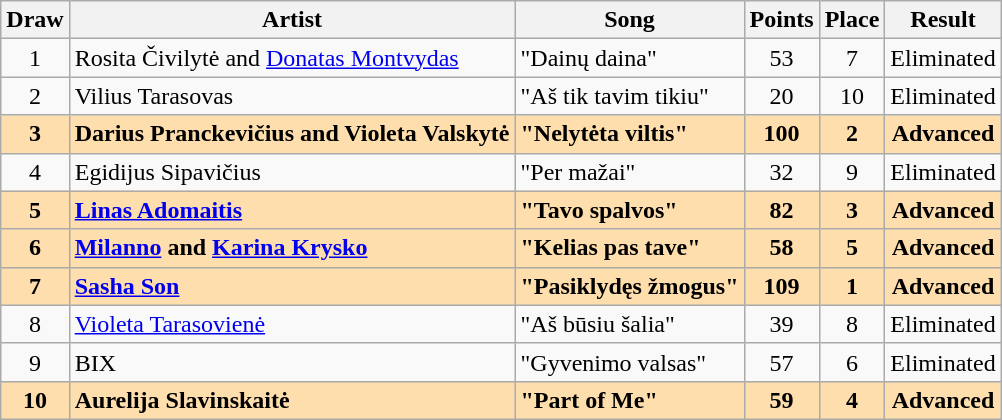<table class="sortable wikitable" style="margin: 1em auto 1em auto; text-align:center">
<tr>
<th>Draw</th>
<th>Artist</th>
<th>Song</th>
<th>Points</th>
<th>Place</th>
<th>Result</th>
</tr>
<tr>
<td>1</td>
<td align="left">Rosita Čivilytė and <a href='#'>Donatas Montvydas</a></td>
<td align="left">"Dainų daina"</td>
<td>53</td>
<td>7</td>
<td>Eliminated</td>
</tr>
<tr>
<td>2</td>
<td align="left">Vilius Tarasovas</td>
<td align="left">"Aš tik tavim tikiu"</td>
<td>20</td>
<td>10</td>
<td>Eliminated</td>
</tr>
<tr style="font-weight:bold; background:navajowhite;">
<td>3</td>
<td align="left">Darius Pranckevičius and Violeta Valskytė</td>
<td align="left">"Nelytėta viltis"</td>
<td>100</td>
<td>2</td>
<td>Advanced</td>
</tr>
<tr>
<td>4</td>
<td align="left">Egidijus Sipavičius</td>
<td align="left">"Per mažai"</td>
<td>32</td>
<td>9</td>
<td>Eliminated</td>
</tr>
<tr style="font-weight:bold; background:navajowhite;">
<td>5</td>
<td align="left"><a href='#'>Linas Adomaitis</a></td>
<td align="left">"Tavo spalvos"</td>
<td>82</td>
<td>3</td>
<td>Advanced</td>
</tr>
<tr style="font-weight:bold; background:navajowhite;">
<td>6</td>
<td align="left"><a href='#'>Milanno</a> and <a href='#'>Karina Krysko</a></td>
<td align="left">"Kelias pas tave"</td>
<td>58</td>
<td>5</td>
<td>Advanced</td>
</tr>
<tr style="font-weight:bold; background:navajowhite;">
<td>7</td>
<td align="left"><a href='#'>Sasha Son</a></td>
<td align="left">"Pasiklydęs žmogus"</td>
<td>109</td>
<td>1</td>
<td>Advanced</td>
</tr>
<tr>
<td>8</td>
<td align="left"><a href='#'>Violeta Tarasovienė</a></td>
<td align="left">"Aš būsiu šalia"</td>
<td>39</td>
<td>8</td>
<td>Eliminated</td>
</tr>
<tr>
<td>9</td>
<td align="left">BIX</td>
<td align="left">"Gyvenimo valsas"</td>
<td>57</td>
<td>6</td>
<td>Eliminated</td>
</tr>
<tr style="font-weight:bold; background:navajowhite;">
<td>10</td>
<td align="left">Aurelija Slavinskaitė</td>
<td align="left">"Part of Me"</td>
<td>59</td>
<td>4</td>
<td>Advanced</td>
</tr>
</table>
